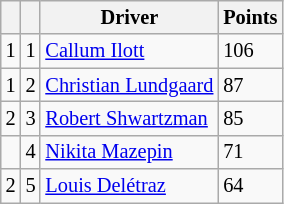<table class="wikitable" style="font-size: 85%;">
<tr>
<th></th>
<th></th>
<th>Driver</th>
<th>Points</th>
</tr>
<tr>
<td align="left"> 1</td>
<td align="center">1</td>
<td> <a href='#'>Callum Ilott</a></td>
<td>106</td>
</tr>
<tr>
<td align="left"> 1</td>
<td align="center">2</td>
<td> <a href='#'>Christian Lundgaard</a></td>
<td>87</td>
</tr>
<tr>
<td align="left"> 2</td>
<td align="center">3</td>
<td> <a href='#'>Robert Shwartzman</a></td>
<td>85</td>
</tr>
<tr>
<td align="left"></td>
<td align="center">4</td>
<td> <a href='#'>Nikita Mazepin</a></td>
<td>71</td>
</tr>
<tr>
<td align="left"> 2</td>
<td align="center">5</td>
<td> <a href='#'>Louis Delétraz</a></td>
<td>64</td>
</tr>
</table>
